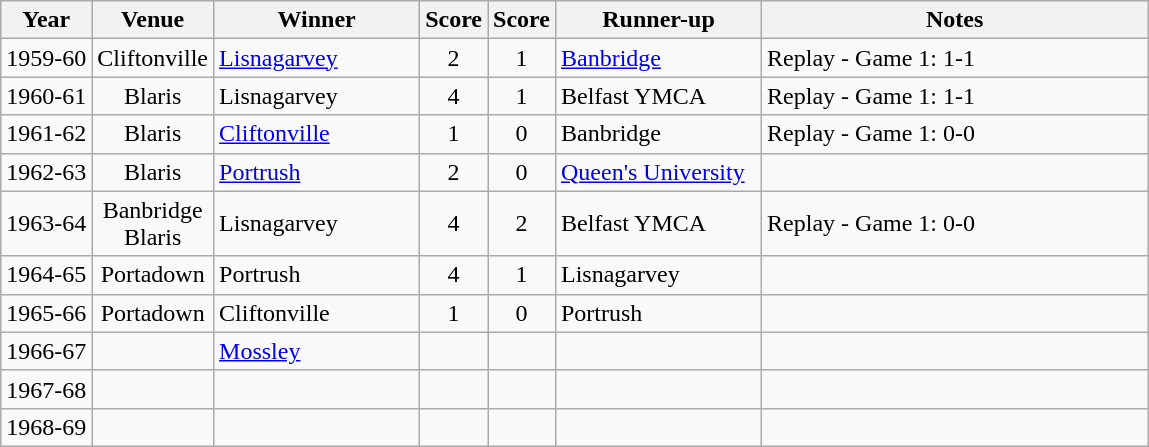<table class="wikitable">
<tr>
<th>Year</th>
<th>Venue</th>
<th width="130">Winner</th>
<th>Score</th>
<th>Score</th>
<th width="130">Runner-up</th>
<th width="250">Notes</th>
</tr>
<tr>
<td align="center">1959-60</td>
<td align="center">Cliftonville</td>
<td><a href='#'>Lisnagarvey</a></td>
<td align="center">2</td>
<td align="center">1</td>
<td><a href='#'>Banbridge</a></td>
<td>Replay - Game 1: 1-1</td>
</tr>
<tr>
<td align="center">1960-61</td>
<td align="center">Blaris</td>
<td>Lisnagarvey</td>
<td align="center">4</td>
<td align="center">1</td>
<td>Belfast YMCA</td>
<td>Replay - Game 1: 1-1</td>
</tr>
<tr>
<td align="center">1961-62</td>
<td align="center">Blaris</td>
<td><a href='#'>Cliftonville</a></td>
<td align="center">1</td>
<td align="center">0</td>
<td>Banbridge</td>
<td>Replay - Game 1: 0-0</td>
</tr>
<tr>
<td align="center">1962-63</td>
<td align="center">Blaris</td>
<td><a href='#'>Portrush</a></td>
<td align="center">2</td>
<td align="center">0</td>
<td><a href='#'>Queen's University</a></td>
<td></td>
</tr>
<tr>
<td align="center">1963-64</td>
<td align="center">Banbridge<br>Blaris</td>
<td>Lisnagarvey</td>
<td align="center">4</td>
<td align="center">2</td>
<td>Belfast YMCA</td>
<td>Replay - Game 1: 0-0</td>
</tr>
<tr>
<td align="center">1964-65</td>
<td align="center">Portadown</td>
<td>Portrush</td>
<td align="center">4</td>
<td align="center">1</td>
<td>Lisnagarvey</td>
<td></td>
</tr>
<tr>
<td align="center">1965-66</td>
<td align="center">Portadown</td>
<td>Cliftonville</td>
<td align="center">1</td>
<td align="center">0</td>
<td>Portrush</td>
<td></td>
</tr>
<tr>
<td align="center">1966-67</td>
<td align="center"></td>
<td><a href='#'>Mossley</a></td>
<td align="center"></td>
<td align="center"></td>
<td></td>
<td></td>
</tr>
<tr>
<td align="center">1967-68</td>
<td align="center"></td>
<td></td>
<td align="center"></td>
<td align="center"></td>
<td></td>
<td></td>
</tr>
<tr>
<td align="center">1968-69</td>
<td align="center"></td>
<td></td>
<td align="center"></td>
<td align="center"></td>
<td></td>
<td></td>
</tr>
</table>
